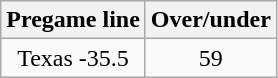<table class="wikitable floatleft">
<tr align="center">
<th style=>Pregame line</th>
<th style=>Over/under</th>
</tr>
<tr align="center">
<td>Texas -35.5</td>
<td>59</td>
</tr>
</table>
